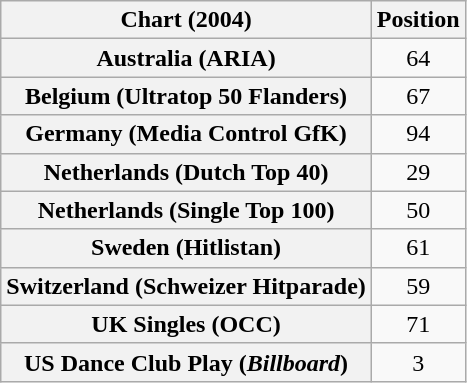<table class="wikitable sortable plainrowheaders" style="text-align:center">
<tr>
<th>Chart (2004)</th>
<th>Position</th>
</tr>
<tr>
<th scope="row">Australia (ARIA)</th>
<td>64</td>
</tr>
<tr>
<th scope="row">Belgium (Ultratop 50 Flanders)</th>
<td>67</td>
</tr>
<tr>
<th scope="row">Germany (Media Control GfK)</th>
<td>94</td>
</tr>
<tr>
<th scope="row">Netherlands (Dutch Top 40)</th>
<td>29</td>
</tr>
<tr>
<th scope="row">Netherlands (Single Top 100)</th>
<td>50</td>
</tr>
<tr>
<th scope="row">Sweden (Hitlistan)</th>
<td>61</td>
</tr>
<tr>
<th scope="row">Switzerland (Schweizer Hitparade)</th>
<td>59</td>
</tr>
<tr>
<th scope="row">UK Singles (OCC)</th>
<td>71</td>
</tr>
<tr>
<th scope="row">US Dance Club Play (<em>Billboard</em>)</th>
<td>3</td>
</tr>
</table>
